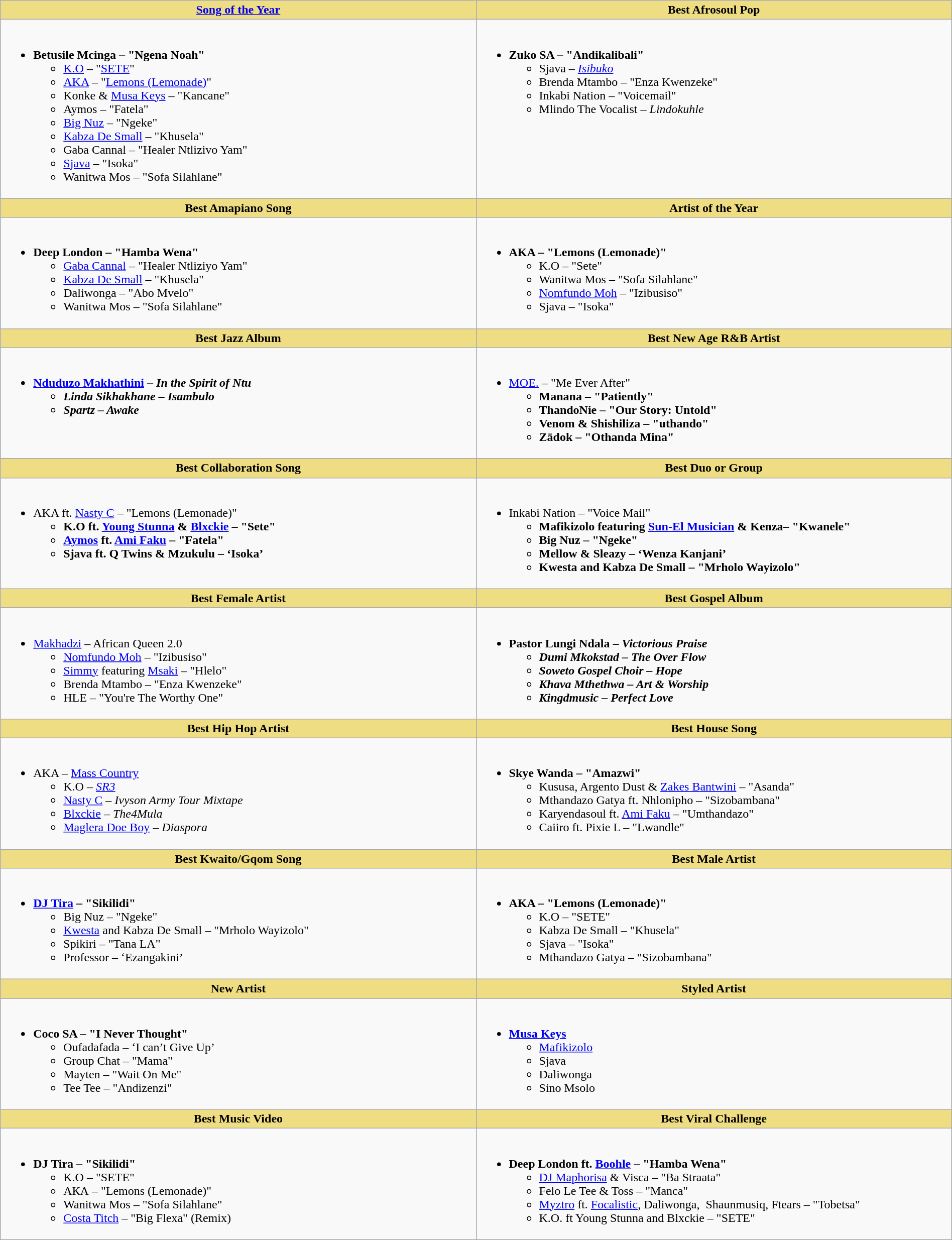<table class=wikitable width="100%">
<tr>
<th style="background:#EEDD82;" ! width="50%"><a href='#'>Song of the Year</a></th>
<th style="background:#EEDD82;" ! width="50%">Best Afrosoul Pop</th>
</tr>
<tr>
<td valign="top"><br><ul><li><strong>Betusile Mcinga – "Ngena Noah"</strong><ul><li><a href='#'>K.O</a> – "<a href='#'>SETE</a>"</li><li><a href='#'>AKA</a> – "<a href='#'>Lemons (Lemonade)</a>"</li><li>Konke & <a href='#'>Musa Keys</a> – "Kancane"</li><li>Aymos – "Fatela"</li><li><a href='#'>Big Nuz</a> – "Ngeke"</li><li><a href='#'>Kabza De Small</a> – "Khusela"</li><li>Gaba Cannal – "Healer Ntlizivo Yam"</li><li><a href='#'>Sjava</a> – "Isoka"</li><li>Wanitwa Mos – "Sofa Silahlane"</li></ul></li></ul></td>
<td valign="top"><br><ul><li><strong>Zuko SA – "Andikalibali"</strong><ul><li>Sjava – <em><a href='#'>Isibuko</a></em></li><li>Brenda Mtambo – "Enza Kwenzeke"</li><li>Inkabi Nation – "Voicemail"</li><li>Mlindo The Vocalist – <em>Lindokuhle</em></li></ul></li></ul></td>
</tr>
<tr>
<th style="background:#EEDD82;" ! width="50%">Best Amapiano Song</th>
<th style="background:#EEDD82;" ! width="50%">Artist of the Year</th>
</tr>
<tr>
<td valign="top"><br><ul><li><strong>Deep London – "Hamba Wena"</strong><ul><li><a href='#'>Gaba Cannal</a> – "Healer Ntliziyo Yam"</li><li><a href='#'>Kabza De Small</a> – "Khusela"</li><li>Daliwonga – "Abo Mvelo"</li><li>Wanitwa Mos – "Sofa Silahlane"</li></ul></li></ul></td>
<td valign="top"><br><ul><li><strong>AKA – "Lemons (Lemonade)"</strong><ul><li>K.O – "Sete"</li><li>Wanitwa Mos – "Sofa Silahlane"</li><li><a href='#'>Nomfundo Moh</a> – "Izibusiso"</li><li>Sjava – "Isoka"</li></ul></li></ul></td>
</tr>
<tr>
<th style="background:#EEDD82;" ! width="50%">Best Jazz Album</th>
<th style="background:#EEDD82;" ! width="50%">Best New Age R&B Artist</th>
</tr>
<tr>
<td valign="top"><br><ul><li><strong><a href='#'>Nduduzo Makhathini</a> – <em>In the Spirit of Ntu<strong><em><ul><li>Linda Sikhakhane – </em>Isambulo<em></li><li>Spartz – </em>Awake<em></li></ul></li></ul></td>
<td valign="top"><br><ul><li></strong><a href='#'>MOE.</a> – "Me Ever After"<strong><ul><li>Manana – "Patiently"</li><li>ThandoNie – "Our Story: Untold"</li><li>Venom & Shishiliza – "uthando"</li><li>Zädok – "Othanda Mina"</li></ul></li></ul></td>
</tr>
<tr>
</tr>
<tr>
<th style="background:#EEDD82;" ! width="50%">Best Collaboration Song</th>
<th style="background:#EEDD82;" ! width="50%">Best Duo or Group</th>
</tr>
<tr>
<td valign="top"><br><ul><li></strong>AKA ft. <a href='#'>Nasty C</a> – "Lemons (Lemonade)"<strong><ul><li>K.O ft. <a href='#'>Young Stunna</a> & <a href='#'>Blxckie</a> – "Sete"</li><li><a href='#'>Aymos</a> ft. <a href='#'>Ami Faku</a> – "Fatela"</li><li>Sjava ft. Q Twins & Mzukulu – ‘Isoka’</li></ul></li></ul></td>
<td valign="top"><br><ul><li></strong>Inkabi Nation – "Voice Mail" <strong><ul><li>Mafikizolo featuring <a href='#'>Sun-El Musician</a> & Kenza– "Kwanele"</li><li>Big Nuz – "Ngeke"</li><li>Mellow & Sleazy – ‘Wenza Kanjani’</li><li>Kwesta and Kabza De Small – "Mrholo Wayizolo"</li></ul></li></ul></td>
</tr>
<tr>
<th style="background:#EEDD82;" ! width="50%">Best Female Artist</th>
<th style="background:#EEDD82;" ! width="50%">Best Gospel Album</th>
</tr>
<tr>
<td valign="top"><br><ul><li></strong><a href='#'>Makhadzi</a> – </em>African Queen 2.0</em></strong><ul><li><a href='#'>Nomfundo Moh</a> – "Izibusiso"</li><li><a href='#'>Simmy</a> featuring <a href='#'>Msaki</a> – "Hlelo"</li><li>Brenda Mtambo – "Enza Kwenzeke"</li><li>HLE – "You're The Worthy One"</li></ul></li></ul></td>
<td valign="top"><br><ul><li><strong>Pastor Lungi Ndala – <em>Victorious Praise<strong><em><ul><li>Dumi Mkokstad – </em>The Over Flow<em></li><li>Soweto Gospel Choir – </em>Hope<em></li><li>Khava Mthethwa – </em>Art & Worship<em></li><li>Kingdmusic – </em>Perfect Love<em></li></ul></li></ul></td>
</tr>
<tr>
<th style="background:#EEDD82;" ! width="50%">Best Hip Hop Artist</th>
<th style="background:#EEDD82;" ! width="50%">Best House Song</th>
</tr>
<tr>
<td valign="top"><br><ul><li></strong>AKA – </em><a href='#'>Mass Country</a></em></strong><ul><li>K.O – <em><a href='#'>SR3</a></em></li><li><a href='#'>Nasty C</a> – <em>Ivyson Army Tour Mixtape</em></li><li><a href='#'>Blxckie</a> – <em>The4Mula</em></li><li><a href='#'>Maglera Doe Boy</a> – <em>Diaspora</em></li></ul></li></ul></td>
<td valign="top"><br><ul><li><strong>Skye Wanda – "Amazwi"</strong><ul><li>Kususa, Argento Dust & <a href='#'>Zakes Bantwini</a> – "Asanda"</li><li>Mthandazo Gatya ft. Nhlonipho – "Sizobambana"</li><li>Karyendasoul ft. <a href='#'>Ami Faku</a> – "Umthandazo"</li><li>Caiiro ft. Pixie L – "Lwandle"</li></ul></li></ul></td>
</tr>
<tr>
<th style="background:#EEDD82;" ! width="50%">Best Kwaito/Gqom Song</th>
<th style="background:#EEDD82;" ! width="50%">Best Male Artist</th>
</tr>
<tr>
<td valign="top"><br><ul><li><strong><a href='#'>DJ Tira</a> – "Sikilidi"</strong><ul><li>Big Nuz – "Ngeke"</li><li><a href='#'>Kwesta</a> and Kabza De Small – "Mrholo Wayizolo"</li><li>Spikiri – "Tana LA"</li><li>Professor – ‘Ezangakini’</li></ul></li></ul></td>
<td valign="top"><br><ul><li><strong>AKA – "Lemons (Lemonade)"</strong><ul><li>K.O – "SETE"</li><li>Kabza De Small – "Khusela"</li><li>Sjava – "Isoka"</li><li>Mthandazo Gatya – "Sizobambana"</li></ul></li></ul></td>
</tr>
<tr>
<th style="background:#EEDD82;" ! width="50%">New Artist</th>
<th style="background:#EEDD82;" ! width="50%">Styled Artist</th>
</tr>
<tr>
<td valign="top"><br><ul><li><strong>Coco SA – "I Never Thought"</strong><ul><li>Oufadafada – ‘I can’t Give Up’</li><li>Group Chat – "Mama"</li><li>Mayten – "Wait On Me"</li><li>Tee Tee – "Andizenzi"</li></ul></li></ul></td>
<td valign="top"><br><ul><li><strong><a href='#'>Musa Keys</a></strong><ul><li><a href='#'>Mafikizolo</a></li><li>Sjava</li><li>Daliwonga</li><li>Sino Msolo</li></ul></li></ul></td>
</tr>
<tr>
<th style="background:#EEDD82;" ! width="50%">Best Music Video</th>
<th style="background:#EEDD82;" ! width="50%">Best Viral Challenge</th>
</tr>
<tr>
<td valign="top"><br><ul><li><strong>DJ Tira – "Sikilidi"</strong><ul><li>K.O – "SETE"</li><li>АКА – "Lemons (Lemonade)"</li><li>Wanitwa Mos – "Sofa Silahlane"</li><li><a href='#'>Costa Titch</a> – "Big Flexa" (Remix)</li></ul></li></ul></td>
<td valign="top"><br><ul><li><strong>Deep London ft. <a href='#'>Boohle</a> – "Hamba Wena"</strong><ul><li><a href='#'>DJ Maphorisa</a> & Visca – "Ba Straata"</li><li>Felo Le Tee & Toss – "Manca"</li><li><a href='#'>Myztro</a> ft. <a href='#'>Focalistic</a>, Daliwonga,  Shaunmusiq, Ftears – "Tobetsa"</li><li>K.O. ft Young Stunna and Blxckie – "SETE"</li></ul></li></ul></td>
</tr>
</table>
